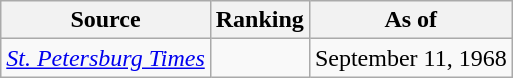<table class="wikitable">
<tr>
<th>Source</th>
<th>Ranking</th>
<th>As of</th>
</tr>
<tr>
<td><em><a href='#'>St. Petersburg Times</a></em></td>
<td></td>
<td>September 11, 1968</td>
</tr>
</table>
